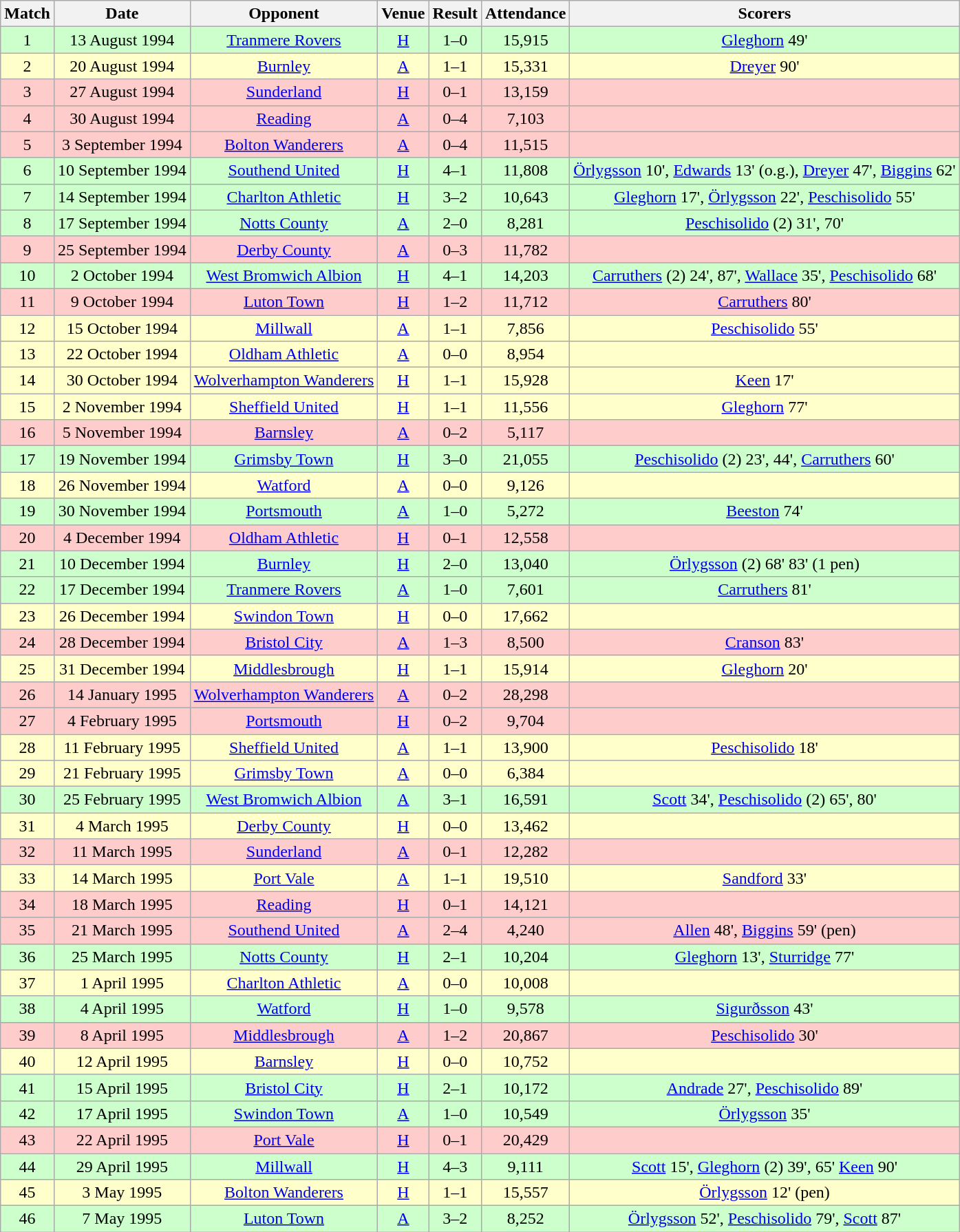<table class="wikitable" style="font-size:100%; text-align:center">
<tr>
<th>Match</th>
<th>Date</th>
<th>Opponent</th>
<th>Venue</th>
<th>Result</th>
<th>Attendance</th>
<th>Scorers</th>
</tr>
<tr style="background-color: #CCFFCC;">
<td>1</td>
<td>13 August 1994</td>
<td><a href='#'>Tranmere Rovers</a></td>
<td><a href='#'>H</a></td>
<td>1–0</td>
<td>15,915</td>
<td><a href='#'>Gleghorn</a> 49'</td>
</tr>
<tr style="background-color: #FFFFCC;">
<td>2</td>
<td>20 August 1994</td>
<td><a href='#'>Burnley</a></td>
<td><a href='#'>A</a></td>
<td>1–1</td>
<td>15,331</td>
<td><a href='#'>Dreyer</a> 90'</td>
</tr>
<tr style="background-color: #FFCCCC;">
<td>3</td>
<td>27 August 1994</td>
<td><a href='#'>Sunderland</a></td>
<td><a href='#'>H</a></td>
<td>0–1</td>
<td>13,159</td>
<td></td>
</tr>
<tr style="background-color: #FFCCCC;">
<td>4</td>
<td>30 August 1994</td>
<td><a href='#'>Reading</a></td>
<td><a href='#'>A</a></td>
<td>0–4</td>
<td>7,103</td>
<td></td>
</tr>
<tr style="background-color: #FFCCCC;">
<td>5</td>
<td>3 September 1994</td>
<td><a href='#'>Bolton Wanderers</a></td>
<td><a href='#'>A</a></td>
<td>0–4</td>
<td>11,515</td>
<td></td>
</tr>
<tr style="background-color: #CCFFCC;">
<td>6</td>
<td>10 September 1994</td>
<td><a href='#'>Southend United</a></td>
<td><a href='#'>H</a></td>
<td>4–1</td>
<td>11,808</td>
<td><a href='#'>Örlygsson</a> 10', <a href='#'>Edwards</a> 13' (o.g.), <a href='#'>Dreyer</a> 47', <a href='#'>Biggins</a> 62'</td>
</tr>
<tr style="background-color: #CCFFCC;">
<td>7</td>
<td>14 September 1994</td>
<td><a href='#'>Charlton Athletic</a></td>
<td><a href='#'>H</a></td>
<td>3–2</td>
<td>10,643</td>
<td><a href='#'>Gleghorn</a> 17', <a href='#'>Örlygsson</a> 22', <a href='#'>Peschisolido</a> 55'</td>
</tr>
<tr style="background-color: #CCFFCC;">
<td>8</td>
<td>17 September 1994</td>
<td><a href='#'>Notts County</a></td>
<td><a href='#'>A</a></td>
<td>2–0</td>
<td>8,281</td>
<td><a href='#'>Peschisolido</a> (2) 31', 70'</td>
</tr>
<tr style="background-color: #FFCCCC;">
<td>9</td>
<td>25 September 1994</td>
<td><a href='#'>Derby County</a></td>
<td><a href='#'>A</a></td>
<td>0–3</td>
<td>11,782</td>
<td></td>
</tr>
<tr style="background-color: #CCFFCC;">
<td>10</td>
<td>2 October 1994</td>
<td><a href='#'>West Bromwich Albion</a></td>
<td><a href='#'>H</a></td>
<td>4–1</td>
<td>14,203</td>
<td><a href='#'>Carruthers</a> (2) 24', 87', <a href='#'>Wallace</a> 35', <a href='#'>Peschisolido</a> 68'</td>
</tr>
<tr style="background-color: #FFCCCC;">
<td>11</td>
<td>9 October 1994</td>
<td><a href='#'>Luton Town</a></td>
<td><a href='#'>H</a></td>
<td>1–2</td>
<td>11,712</td>
<td><a href='#'>Carruthers</a> 80'</td>
</tr>
<tr style="background-color: #FFFFCC;">
<td>12</td>
<td>15 October 1994</td>
<td><a href='#'>Millwall</a></td>
<td><a href='#'>A</a></td>
<td>1–1</td>
<td>7,856</td>
<td><a href='#'>Peschisolido</a> 55'</td>
</tr>
<tr style="background-color: #FFFFCC;">
<td>13</td>
<td>22 October 1994</td>
<td><a href='#'>Oldham Athletic</a></td>
<td><a href='#'>A</a></td>
<td>0–0</td>
<td>8,954</td>
<td></td>
</tr>
<tr style="background-color: #FFFFCC;">
<td>14</td>
<td>30 October 1994</td>
<td><a href='#'>Wolverhampton Wanderers</a></td>
<td><a href='#'>H</a></td>
<td>1–1</td>
<td>15,928</td>
<td><a href='#'>Keen</a> 17'</td>
</tr>
<tr style="background-color: #FFFFCC;">
<td>15</td>
<td>2 November 1994</td>
<td><a href='#'>Sheffield United</a></td>
<td><a href='#'>H</a></td>
<td>1–1</td>
<td>11,556</td>
<td><a href='#'>Gleghorn</a> 77'</td>
</tr>
<tr style="background-color: #FFCCCC;">
<td>16</td>
<td>5 November 1994</td>
<td><a href='#'>Barnsley</a></td>
<td><a href='#'>A</a></td>
<td>0–2</td>
<td>5,117</td>
<td></td>
</tr>
<tr style="background-color: #CCFFCC;">
<td>17</td>
<td>19 November 1994</td>
<td><a href='#'>Grimsby Town</a></td>
<td><a href='#'>H</a></td>
<td>3–0</td>
<td>21,055</td>
<td><a href='#'>Peschisolido</a> (2) 23', 44', <a href='#'>Carruthers</a> 60'</td>
</tr>
<tr style="background-color: #FFFFCC;">
<td>18</td>
<td>26 November 1994</td>
<td><a href='#'>Watford</a></td>
<td><a href='#'>A</a></td>
<td>0–0</td>
<td>9,126</td>
<td></td>
</tr>
<tr style="background-color: #CCFFCC;">
<td>19</td>
<td>30 November 1994</td>
<td><a href='#'>Portsmouth</a></td>
<td><a href='#'>A</a></td>
<td>1–0</td>
<td>5,272</td>
<td><a href='#'>Beeston</a> 74'</td>
</tr>
<tr style="background-color: #FFCCCC;">
<td>20</td>
<td>4 December 1994</td>
<td><a href='#'>Oldham Athletic</a></td>
<td><a href='#'>H</a></td>
<td>0–1</td>
<td>12,558</td>
<td></td>
</tr>
<tr style="background-color: #CCFFCC;">
<td>21</td>
<td>10 December 1994</td>
<td><a href='#'>Burnley</a></td>
<td><a href='#'>H</a></td>
<td>2–0</td>
<td>13,040</td>
<td><a href='#'>Örlygsson</a> (2) 68' 83' (1 pen)</td>
</tr>
<tr style="background-color: #CCFFCC;">
<td>22</td>
<td>17 December 1994</td>
<td><a href='#'>Tranmere Rovers</a></td>
<td><a href='#'>A</a></td>
<td>1–0</td>
<td>7,601</td>
<td><a href='#'>Carruthers</a> 81'</td>
</tr>
<tr style="background-color: #FFFFCC;">
<td>23</td>
<td>26 December 1994</td>
<td><a href='#'>Swindon Town</a></td>
<td><a href='#'>H</a></td>
<td>0–0</td>
<td>17,662</td>
<td></td>
</tr>
<tr style="background-color: #FFCCCC;">
<td>24</td>
<td>28 December 1994</td>
<td><a href='#'>Bristol City</a></td>
<td><a href='#'>A</a></td>
<td>1–3</td>
<td>8,500</td>
<td><a href='#'>Cranson</a> 83'</td>
</tr>
<tr style="background-color: #FFFFCC;">
<td>25</td>
<td>31 December 1994</td>
<td><a href='#'>Middlesbrough</a></td>
<td><a href='#'>H</a></td>
<td>1–1</td>
<td>15,914</td>
<td><a href='#'>Gleghorn</a> 20'</td>
</tr>
<tr style="background-color: #FFCCCC;">
<td>26</td>
<td>14 January 1995</td>
<td><a href='#'>Wolverhampton Wanderers</a></td>
<td><a href='#'>A</a></td>
<td>0–2</td>
<td>28,298</td>
<td></td>
</tr>
<tr style="background-color: #FFCCCC;">
<td>27</td>
<td>4 February 1995</td>
<td><a href='#'>Portsmouth</a></td>
<td><a href='#'>H</a></td>
<td>0–2</td>
<td>9,704</td>
<td></td>
</tr>
<tr style="background-color: #FFFFCC;">
<td>28</td>
<td>11 February 1995</td>
<td><a href='#'>Sheffield United</a></td>
<td><a href='#'>A</a></td>
<td>1–1</td>
<td>13,900</td>
<td><a href='#'>Peschisolido</a> 18'</td>
</tr>
<tr style="background-color: #FFFFCC;">
<td>29</td>
<td>21 February 1995</td>
<td><a href='#'>Grimsby Town</a></td>
<td><a href='#'>A</a></td>
<td>0–0</td>
<td>6,384</td>
<td></td>
</tr>
<tr style="background-color: #CCFFCC;">
<td>30</td>
<td>25 February 1995</td>
<td><a href='#'>West Bromwich Albion</a></td>
<td><a href='#'>A</a></td>
<td>3–1</td>
<td>16,591</td>
<td><a href='#'>Scott</a> 34', <a href='#'>Peschisolido</a> (2) 65', 80'</td>
</tr>
<tr style="background-color: #FFFFCC;">
<td>31</td>
<td>4 March 1995</td>
<td><a href='#'>Derby County</a></td>
<td><a href='#'>H</a></td>
<td>0–0</td>
<td>13,462</td>
<td></td>
</tr>
<tr style="background-color: #FFCCCC;">
<td>32</td>
<td>11 March 1995</td>
<td><a href='#'>Sunderland</a></td>
<td><a href='#'>A</a></td>
<td>0–1</td>
<td>12,282</td>
<td></td>
</tr>
<tr style="background-color: #FFFFCC;">
<td>33</td>
<td>14 March 1995</td>
<td><a href='#'>Port Vale</a></td>
<td><a href='#'>A</a></td>
<td>1–1</td>
<td>19,510</td>
<td><a href='#'>Sandford</a> 33'</td>
</tr>
<tr style="background-color: #FFCCCC;">
<td>34</td>
<td>18 March 1995</td>
<td><a href='#'>Reading</a></td>
<td><a href='#'>H</a></td>
<td>0–1</td>
<td>14,121</td>
<td></td>
</tr>
<tr style="background-color: #FFCCCC;">
<td>35</td>
<td>21 March 1995</td>
<td><a href='#'>Southend United</a></td>
<td><a href='#'>A</a></td>
<td>2–4</td>
<td>4,240</td>
<td><a href='#'>Allen</a> 48', <a href='#'>Biggins</a> 59' (pen)</td>
</tr>
<tr style="background-color: #CCFFCC;">
<td>36</td>
<td>25 March 1995</td>
<td><a href='#'>Notts County</a></td>
<td><a href='#'>H</a></td>
<td>2–1</td>
<td>10,204</td>
<td><a href='#'>Gleghorn</a> 13', <a href='#'>Sturridge</a> 77'</td>
</tr>
<tr style="background-color: #FFFFCC;">
<td>37</td>
<td>1 April 1995</td>
<td><a href='#'>Charlton Athletic</a></td>
<td><a href='#'>A</a></td>
<td>0–0</td>
<td>10,008</td>
<td></td>
</tr>
<tr style="background-color: #CCFFCC;">
<td>38</td>
<td>4 April 1995</td>
<td><a href='#'>Watford</a></td>
<td><a href='#'>H</a></td>
<td>1–0</td>
<td>9,578</td>
<td><a href='#'>Sigurðsson</a> 43'</td>
</tr>
<tr style="background-color: #FFCCCC;">
<td>39</td>
<td>8 April 1995</td>
<td><a href='#'>Middlesbrough</a></td>
<td><a href='#'>A</a></td>
<td>1–2</td>
<td>20,867</td>
<td><a href='#'>Peschisolido</a> 30'</td>
</tr>
<tr style="background-color: #FFFFCC;">
<td>40</td>
<td>12 April 1995</td>
<td><a href='#'>Barnsley</a></td>
<td><a href='#'>H</a></td>
<td>0–0</td>
<td>10,752</td>
<td></td>
</tr>
<tr style="background-color: #CCFFCC;">
<td>41</td>
<td>15 April 1995</td>
<td><a href='#'>Bristol City</a></td>
<td><a href='#'>H</a></td>
<td>2–1</td>
<td>10,172</td>
<td><a href='#'>Andrade</a> 27', <a href='#'>Peschisolido</a> 89'</td>
</tr>
<tr style="background-color: #CCFFCC;">
<td>42</td>
<td>17 April 1995</td>
<td><a href='#'>Swindon Town</a></td>
<td><a href='#'>A</a></td>
<td>1–0</td>
<td>10,549</td>
<td><a href='#'>Örlygsson</a> 35'</td>
</tr>
<tr style="background-color: #FFCCCC;">
<td>43</td>
<td>22 April 1995</td>
<td><a href='#'>Port Vale</a></td>
<td><a href='#'>H</a></td>
<td>0–1</td>
<td>20,429</td>
<td></td>
</tr>
<tr style="background-color: #CCFFCC;">
<td>44</td>
<td>29 April 1995</td>
<td><a href='#'>Millwall</a></td>
<td><a href='#'>H</a></td>
<td>4–3</td>
<td>9,111</td>
<td><a href='#'>Scott</a> 15', <a href='#'>Gleghorn</a> (2) 39', 65' <a href='#'>Keen</a> 90'</td>
</tr>
<tr style="background-color: #FFFFCC;">
<td>45</td>
<td>3 May 1995</td>
<td><a href='#'>Bolton Wanderers</a></td>
<td><a href='#'>H</a></td>
<td>1–1</td>
<td>15,557</td>
<td><a href='#'>Örlygsson</a> 12' (pen)</td>
</tr>
<tr style="background-color: #CCFFCC;">
<td>46</td>
<td>7 May 1995</td>
<td><a href='#'>Luton Town</a></td>
<td><a href='#'>A</a></td>
<td>3–2</td>
<td>8,252</td>
<td><a href='#'>Örlygsson</a> 52', <a href='#'>Peschisolido</a> 79', <a href='#'>Scott</a> 87'</td>
</tr>
</table>
